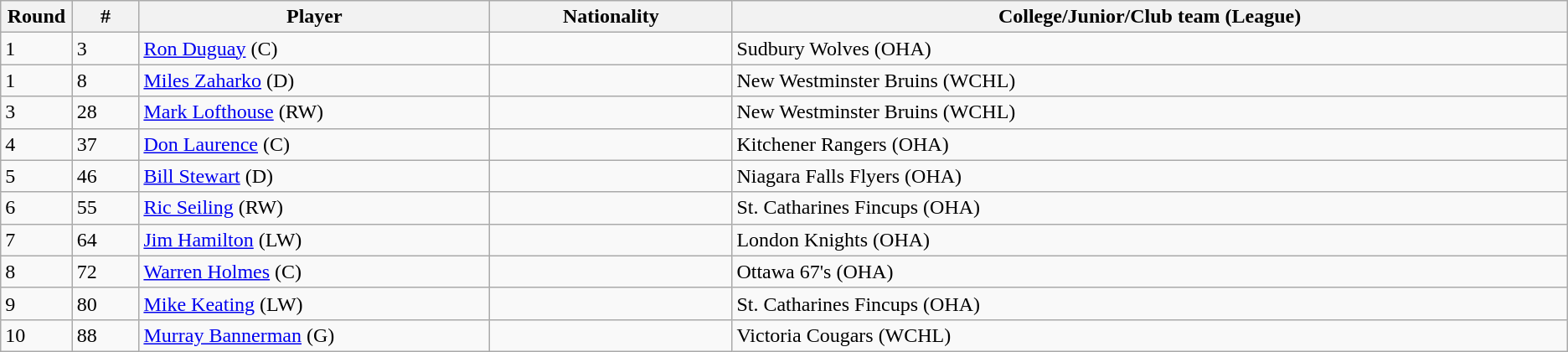<table class="wikitable">
<tr align="center">
<th bgcolor="#DDDDFF" width="4.0%">Round</th>
<th bgcolor="#DDDDFF" width="4.0%">#</th>
<th bgcolor="#DDDDFF" width="21.0%">Player</th>
<th bgcolor="#DDDDFF" width="14.5%">Nationality</th>
<th bgcolor="#DDDDFF" width="50.0%">College/Junior/Club team (League)</th>
</tr>
<tr>
<td>1</td>
<td>3</td>
<td><a href='#'>Ron Duguay</a> (C)</td>
<td></td>
<td>Sudbury Wolves (OHA)</td>
</tr>
<tr>
<td>1</td>
<td>8</td>
<td><a href='#'>Miles Zaharko</a> (D)</td>
<td></td>
<td>New Westminster Bruins (WCHL)</td>
</tr>
<tr>
<td>3</td>
<td>28</td>
<td><a href='#'>Mark Lofthouse</a> (RW)</td>
<td></td>
<td>New Westminster Bruins (WCHL)</td>
</tr>
<tr>
<td>4</td>
<td>37</td>
<td><a href='#'>Don Laurence</a> (C)</td>
<td></td>
<td>Kitchener Rangers (OHA)</td>
</tr>
<tr>
<td>5</td>
<td>46</td>
<td><a href='#'>Bill Stewart</a> (D)</td>
<td></td>
<td>Niagara Falls Flyers (OHA)</td>
</tr>
<tr>
<td>6</td>
<td>55</td>
<td><a href='#'>Ric Seiling</a> (RW)</td>
<td></td>
<td>St. Catharines Fincups (OHA)</td>
</tr>
<tr>
<td>7</td>
<td>64</td>
<td><a href='#'>Jim Hamilton</a> (LW)</td>
<td></td>
<td>London Knights (OHA)</td>
</tr>
<tr>
<td>8</td>
<td>72</td>
<td><a href='#'>Warren Holmes</a> (C)</td>
<td></td>
<td>Ottawa 67's (OHA)</td>
</tr>
<tr>
<td>9</td>
<td>80</td>
<td><a href='#'>Mike Keating</a> (LW)</td>
<td></td>
<td>St. Catharines Fincups (OHA)</td>
</tr>
<tr>
<td>10</td>
<td>88</td>
<td><a href='#'>Murray Bannerman</a> (G)</td>
<td></td>
<td>Victoria Cougars (WCHL)</td>
</tr>
</table>
